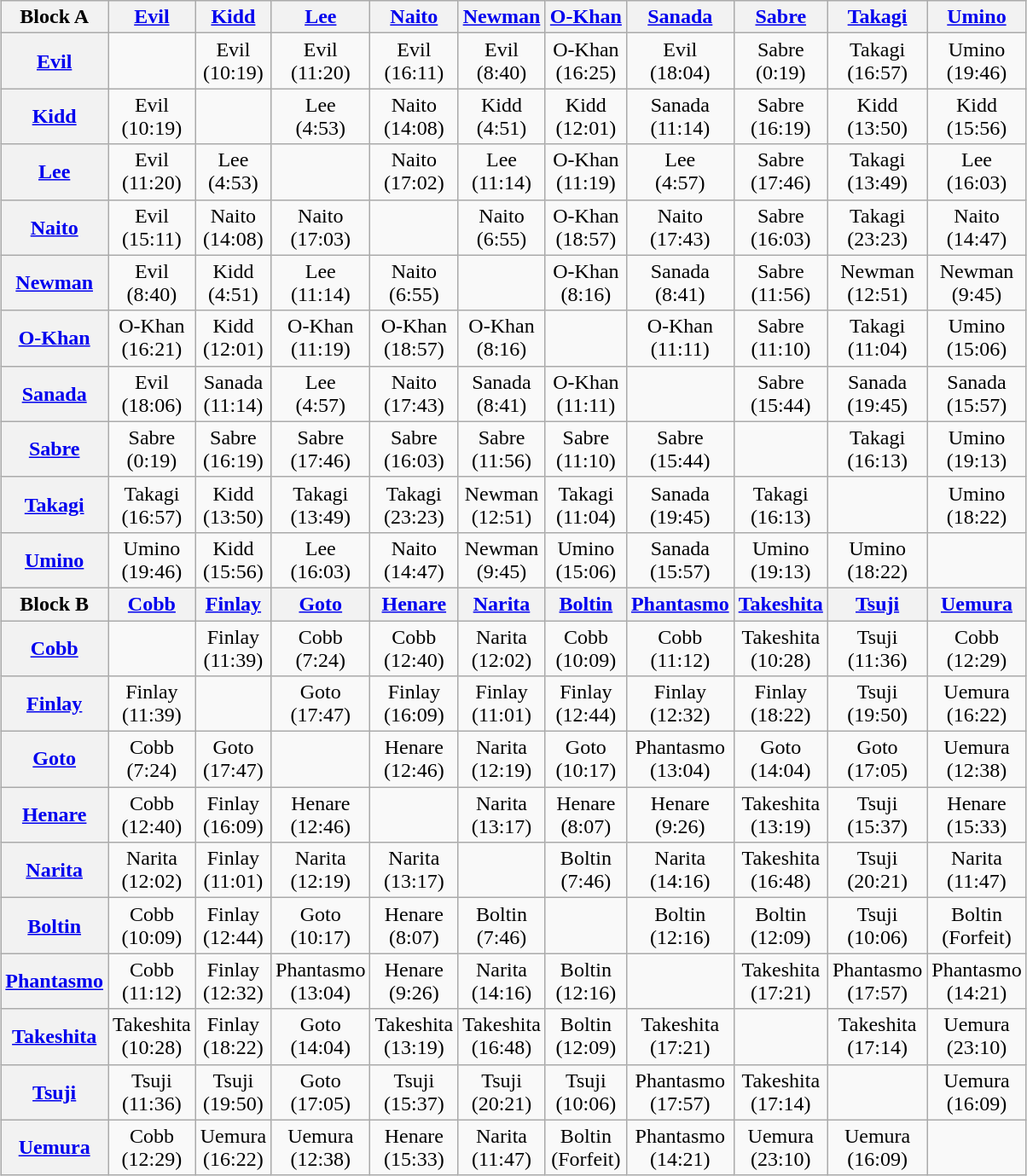<table class="wikitable" align=center style="margin: 1em auto 1em auto">
<tr align="center">
<th>Block A</th>
<th><a href='#'>Evil</a></th>
<th><a href='#'>Kidd</a></th>
<th><a href='#'>Lee</a></th>
<th><a href='#'>Naito</a></th>
<th><a href='#'>Newman</a></th>
<th><a href='#'>O-Khan</a></th>
<th><a href='#'>Sanada</a></th>
<th><a href='#'>Sabre</a></th>
<th><a href='#'>Takagi</a></th>
<th><a href='#'>Umino</a></th>
</tr>
<tr align="center">
<th><a href='#'>Evil</a></th>
<td></td>
<td>Evil<br>(10:19)</td>
<td>Evil <br> (11:20)</td>
<td>Evil<br>(16:11)</td>
<td>Evil<br>(8:40)</td>
<td>O-Khan <br>(16:25)</td>
<td>Evil<br>(18:04)</td>
<td>Sabre <br>(0:19)</td>
<td>Takagi<br>(16:57)</td>
<td>Umino <br>(19:46)</td>
</tr>
<tr align="center">
<th><a href='#'>Kidd</a></th>
<td>Evil<br>(10:19)</td>
<td></td>
<td>Lee<br>(4:53)</td>
<td>Naito<br>(14:08)</td>
<td>Kidd <br> (4:51)</td>
<td>Kidd <br> (12:01)</td>
<td>Sanada <br> (11:14)</td>
<td>Sabre <br>(16:19)</td>
<td>Kidd <br> (13:50)</td>
<td>Kidd <br> (15:56)</td>
</tr>
<tr align="center">
<th><a href='#'>Lee</a></th>
<td>Evil<br>(11:20)</td>
<td>Lee<br>(4:53)</td>
<td></td>
<td>Naito<br>(17:02)</td>
<td>Lee<br>(11:14)</td>
<td>O-Khan <br>(11:19)</td>
<td>Lee<br>(4:57)</td>
<td>Sabre <br>(17:46)</td>
<td>Takagi<br>(13:49)</td>
<td>Lee<br>(16:03)</td>
</tr>
<tr align="center">
<th><a href='#'>Naito</a></th>
<td>Evil<br>(15:11)</td>
<td>Naito<br>(14:08)</td>
<td>Naito<br>(17:03)</td>
<td></td>
<td>Naito<br>(6:55)</td>
<td>O-Khan <br>(18:57)</td>
<td>Naito<br>(17:43)</td>
<td>Sabre <br> (16:03)</td>
<td>Takagi<br>(23:23)</td>
<td>Naito<br>(14:47)</td>
</tr>
<tr align="center">
<th><a href='#'>Newman</a></th>
<td>Evil<br>(8:40)</td>
<td>Kidd <br> (4:51)</td>
<td>Lee<br>(11:14)</td>
<td>Naito<br>(6:55)</td>
<td></td>
<td>O-Khan <br>(8:16)</td>
<td>Sanada<br>(8:41)</td>
<td>Sabre <br>(11:56)</td>
<td>Newman<br>(12:51)</td>
<td>Newman<br>(9:45)</td>
</tr>
<tr align="center">
<th><a href='#'>O-Khan</a></th>
<td>O-Khan <br>(16:21)</td>
<td>Kidd <br>(12:01)</td>
<td>O-Khan <br>(11:19)</td>
<td>O-Khan <br>(18:57)</td>
<td>O-Khan <br>(8:16)</td>
<td></td>
<td>O-Khan <br>(11:11)</td>
<td>Sabre<br>(11:10)</td>
<td>Takagi<br>(11:04)</td>
<td>Umino <br>(15:06)</td>
</tr>
<tr align="center">
<th><a href='#'>Sanada</a></th>
<td>Evil<br>(18:06)</td>
<td>Sanada <br> (11:14)</td>
<td>Lee<br>(4:57)</td>
<td>Naito<br>(17:43)</td>
<td>Sanada <br> (8:41)</td>
<td>O-Khan <br>(11:11)</td>
<td></td>
<td>Sabre <br>(15:44)</td>
<td>Sanada <br> (19:45)</td>
<td>Sanada <br> (15:57)</td>
</tr>
<tr align="center">
<th><a href='#'>Sabre</a></th>
<td>Sabre <br>(0:19)</td>
<td>Sabre <br>(16:19)</td>
<td>Sabre <br>(17:46)</td>
<td>Sabre <br>(16:03)</td>
<td>Sabre <br>(11:56)</td>
<td>Sabre<br>(11:10)</td>
<td>Sabre <br>(15:44)</td>
<td></td>
<td>Takagi<br>(16:13)</td>
<td>Umino <br>(19:13)</td>
</tr>
<tr align="center">
<th><a href='#'>Takagi</a></th>
<td>Takagi<br>(16:57)</td>
<td>Kidd <br> (13:50)</td>
<td>Takagi<br>(13:49)</td>
<td>Takagi<br>(23:23)</td>
<td>Newman<br>(12:51)</td>
<td>Takagi<br>(11:04)</td>
<td>Sanada <br> (19:45)</td>
<td>Takagi<br>(16:13)</td>
<td></td>
<td>Umino <br>(18:22)</td>
</tr>
<tr align="center">
<th><a href='#'>Umino</a></th>
<td>Umino <br>(19:46)</td>
<td>Kidd <br> (15:56)</td>
<td>Lee<br>(16:03)</td>
<td>Naito<br>(14:47)</td>
<td>Newman<br>(9:45)</td>
<td>Umino <br>(15:06)</td>
<td>Sanada <br> (15:57)</td>
<td>Umino <br>(19:13)</td>
<td>Umino <br>(18:22)</td>
<td></td>
</tr>
<tr align="center">
<th>Block B</th>
<th><a href='#'>Cobb</a></th>
<th><a href='#'>Finlay</a></th>
<th><a href='#'>Goto</a></th>
<th><a href='#'>Henare</a></th>
<th><a href='#'>Narita</a></th>
<th><a href='#'>Boltin</a></th>
<th><a href='#'>Phantasmo</a></th>
<th><a href='#'>Takeshita</a></th>
<th><a href='#'>Tsuji</a></th>
<th><a href='#'>Uemura</a></th>
</tr>
<tr align="center">
<th><a href='#'>Cobb</a></th>
<td></td>
<td>Finlay<br>(11:39)</td>
<td>Cobb<br>(7:24)</td>
<td>Cobb<br>(12:40)</td>
<td>Narita<br>(12:02)</td>
<td>Cobb<br>(10:09)</td>
<td>Cobb<br>(11:12)</td>
<td>Takeshita<br>(10:28)</td>
<td>Tsuji <br> (11:36)</td>
<td>Cobb<br>(12:29)</td>
</tr>
<tr align="center">
<th><a href='#'>Finlay</a></th>
<td>Finlay<br>(11:39)</td>
<td></td>
<td>Goto <br>(17:47)</td>
<td>Finlay<br>(16:09)</td>
<td>Finlay<br>(11:01)</td>
<td>Finlay<br>(12:44)</td>
<td>Finlay<br>(12:32)</td>
<td>Finlay<br>(18:22)</td>
<td>Tsuji <br>(19:50)</td>
<td>Uemura<br>(16:22)</td>
</tr>
<tr align="center">
<th><a href='#'>Goto</a></th>
<td>Cobb<br>(7:24)</td>
<td>Goto <br>(17:47)</td>
<td></td>
<td>Henare<br>(12:46)</td>
<td>Narita<br>(12:19)</td>
<td>Goto <br>(10:17)</td>
<td>Phantasmo<br>(13:04)</td>
<td>Goto <br>(14:04)</td>
<td>Goto <br>(17:05)</td>
<td>Uemura <br>(12:38)</td>
</tr>
<tr align="center">
<th><a href='#'>Henare</a></th>
<td>Cobb<br>(12:40)</td>
<td>Finlay<br>(16:09)</td>
<td>Henare<br>(12:46)</td>
<td></td>
<td>Narita<br>(13:17)</td>
<td>Henare <br>(8:07)</td>
<td>Henare<br>(9:26)</td>
<td>Takeshita<br>(13:19)</td>
<td>Tsuji <br> (15:37)</td>
<td>Henare <br>(15:33)</td>
</tr>
<tr align="center">
<th><a href='#'>Narita</a></th>
<td>Narita<br>(12:02)</td>
<td>Finlay<br>(11:01)</td>
<td>Narita<br>(12:19)</td>
<td>Narita<br>(13:17)</td>
<td></td>
<td>Boltin<br>(7:46)</td>
<td>Narita<br>(14:16)</td>
<td>Takeshita<br>(16:48)</td>
<td>Tsuji <br> (20:21)</td>
<td>Narita<br>(11:47)</td>
</tr>
<tr align="center">
<th><a href='#'>Boltin</a></th>
<td>Cobb<br>(10:09)</td>
<td>Finlay<br>(12:44)</td>
<td>Goto <br>(10:17)</td>
<td>Henare <br>(8:07)</td>
<td>Boltin<br>(7:46)</td>
<td></td>
<td>Boltin<br>(12:16)</td>
<td>Boltin<br>(12:09)</td>
<td>Tsuji <br> (10:06)</td>
<td>Boltin<br>(Forfeit)</td>
</tr>
<tr align="center">
<th><a href='#'>Phantasmo</a></th>
<td>Cobb<br>(11:12)</td>
<td>Finlay<br>(12:32)</td>
<td>Phantasmo<br>(13:04)</td>
<td>Henare<br>(9:26)</td>
<td>Narita<br>(14:16)</td>
<td>Boltin<br>(12:16)</td>
<td></td>
<td>Takeshita<br>(17:21)</td>
<td>Phantasmo<br>(17:57)</td>
<td>Phantasmo<br>(14:21)</td>
</tr>
<tr align="center">
<th><a href='#'>Takeshita</a></th>
<td>Takeshita<br>(10:28)</td>
<td>Finlay<br>(18:22)</td>
<td>Goto <br>(14:04)</td>
<td>Takeshita<br>(13:19)</td>
<td>Takeshita<br>(16:48)</td>
<td>Boltin<br>(12:09)</td>
<td>Takeshita<br>(17:21)</td>
<td></td>
<td>Takeshita<br>(17:14)</td>
<td>Uemura<br>(23:10)</td>
</tr>
<tr align="center">
<th><a href='#'>Tsuji</a></th>
<td>Tsuji <br> (11:36)</td>
<td>Tsuji <br> (19:50)</td>
<td>Goto <br>(17:05)</td>
<td>Tsuji <br> (15:37)</td>
<td>Tsuji <br> (20:21)</td>
<td>Tsuji <br> (10:06)</td>
<td>Phantasmo<br>(17:57)</td>
<td>Takeshita<br>(17:14)</td>
<td></td>
<td>Uemura<br>(16:09)</td>
</tr>
<tr align="center">
<th><a href='#'>Uemura</a></th>
<td>Cobb<br>(12:29)</td>
<td>Uemura<br>(16:22)</td>
<td>Uemura <br> (12:38)</td>
<td>Henare <br>(15:33)</td>
<td>Narita<br>(11:47)</td>
<td>Boltin<br>(Forfeit)</td>
<td>Phantasmo<br>(14:21)</td>
<td>Uemura<br>(23:10)</td>
<td>Uemura<br>(16:09)</td>
<td></td>
</tr>
</table>
